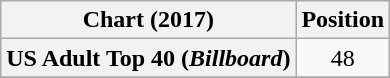<table class="wikitable plainrowheaders" style="text-align:center">
<tr>
<th scope="col">Chart (2017)</th>
<th scope="col">Position</th>
</tr>
<tr>
<th scope="row">US Adult Top 40 (<em>Billboard</em>)</th>
<td>48</td>
</tr>
<tr>
</tr>
</table>
